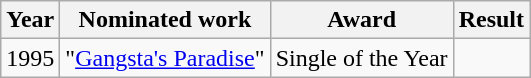<table class="wikitable">
<tr>
<th>Year</th>
<th>Nominated work</th>
<th>Award</th>
<th>Result</th>
</tr>
<tr>
<td rowspan="4" align=center>1995</td>
<td rowspan="2">"<a href='#'>Gangsta's Paradise</a>"</td>
<td>Single of the Year</td>
<td></td>
</tr>
</table>
